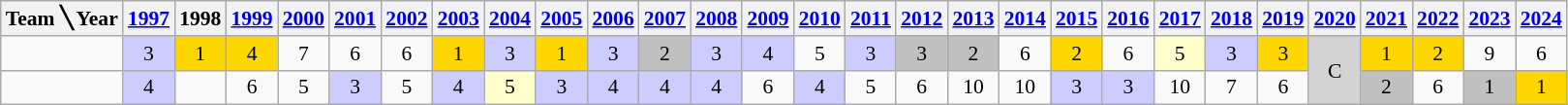<table class=wikitable style="text-align:center; font-size:90%;">
<tr>
<th>Team ╲ Year</th>
<th><a href='#'>1997</a></th>
<th>1998</th>
<th><a href='#'>1999</a></th>
<th><a href='#'>2000</a></th>
<th><a href='#'>2001</a></th>
<th><a href='#'>2002</a></th>
<th><a href='#'>2003</a></th>
<th><a href='#'>2004</a></th>
<th><a href='#'>2005</a></th>
<th><a href='#'>2006</a></th>
<th><a href='#'>2007</a></th>
<th><a href='#'>2008</a></th>
<th><a href='#'>2009</a></th>
<th><a href='#'>2010</a></th>
<th><a href='#'>2011</a></th>
<th><a href='#'>2012</a></th>
<th><a href='#'>2013</a></th>
<th><a href='#'>2014</a></th>
<th><a href='#'>2015</a></th>
<th><a href='#'>2016</a></th>
<th><a href='#'>2017</a></th>
<th><a href='#'>2018</a></th>
<th><a href='#'>2019</a></th>
<th><a href='#'>2020</a></th>
<th><a href='#'>2021</a></th>
<th><a href='#'>2022</a></th>
<th><a href='#'>2023</a></th>
<th><a href='#'>2024</a></th>
</tr>
<tr>
<td style="text-align:left"><strong></strong></td>
<td style="background:#CCCCFF">3</td>
<td style="background:gold">1</td>
<td style="background:gold">4</td>
<td>7</td>
<td>6</td>
<td>6</td>
<td style="background:gold">1</td>
<td style="background:#CCCCFF">3</td>
<td style="background:gold">1</td>
<td style="background:#CCCCFF">3</td>
<td style="background:silver">2</td>
<td style="background:#CCCCFF">3</td>
<td style="background:#CCCCFF">4</td>
<td>5</td>
<td style="background:#CCCCFF">3</td>
<td style="background:silver">3</td>
<td style="background:silver">2</td>
<td>6</td>
<td style="background:gold">2</td>
<td>6</td>
<td style="background:#FFFFCC">5</td>
<td style="background:#CCCCFF">3</td>
<td style="background:gold">3</td>
<td style="background:#D3D3D3" rowspan=2>C</td>
<td style="background:gold">1</td>
<td style="background:gold">2</td>
<td>9</td>
<td>6</td>
</tr>
<tr>
<td style="text-align:left"><strong></strong></td>
<td style="background:#CCCCFF">4</td>
<td></td>
<td>6</td>
<td>5</td>
<td style="background:#CCCCFF">3</td>
<td>5</td>
<td style="background:#CCCCFF">4</td>
<td style="background:#FFFFCC">5</td>
<td style="background:#CCCCFF">3</td>
<td style="background:#CCCCFF">4</td>
<td style="background:#CCCCFF">4</td>
<td style="background:#CCCCFF">4</td>
<td>6</td>
<td style="background:#CCCCFF">4</td>
<td>5</td>
<td>6</td>
<td>10</td>
<td>10</td>
<td style="background:#CCCCFF">3</td>
<td style="background:#CCCCFF">3</td>
<td>10</td>
<td>7</td>
<td>6</td>
<td style="background:silver">2</td>
<td>6</td>
<td style="background:silver">1</td>
<td style="background:gold">1</td>
</tr>
</table>
